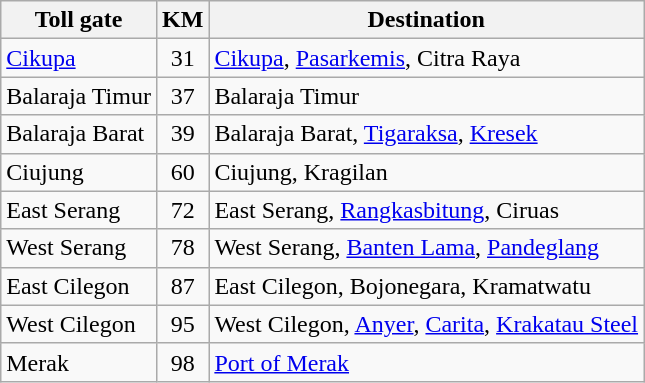<table class="wikitable sortable">
<tr>
<th>Toll gate</th>
<th>KM</th>
<th>Destination</th>
</tr>
<tr>
<td><a href='#'>Cikupa</a></td>
<td align="center">31</td>
<td><a href='#'>Cikupa</a>, <a href='#'>Pasarkemis</a>, Citra Raya</td>
</tr>
<tr>
<td>Balaraja Timur</td>
<td align="center">37</td>
<td>Balaraja Timur</td>
</tr>
<tr>
<td>Balaraja Barat</td>
<td align="center">39</td>
<td>Balaraja Barat, <a href='#'>Tigaraksa</a>, <a href='#'>Kresek</a></td>
</tr>
<tr>
<td>Ciujung</td>
<td align="center">60</td>
<td>Ciujung, Kragilan</td>
</tr>
<tr>
<td>East Serang</td>
<td align="center">72</td>
<td>East Serang, <a href='#'>Rangkasbitung</a>, Ciruas</td>
</tr>
<tr>
<td>West Serang</td>
<td align="center">78</td>
<td>West Serang, <a href='#'>Banten Lama</a>, <a href='#'>Pandeglang</a></td>
</tr>
<tr>
<td>East Cilegon</td>
<td align="center">87</td>
<td>East Cilegon, Bojonegara, Kramatwatu</td>
</tr>
<tr>
<td>West Cilegon</td>
<td align="center">95</td>
<td>West Cilegon, <a href='#'>Anyer</a>, <a href='#'>Carita</a>, <a href='#'>Krakatau Steel</a></td>
</tr>
<tr>
<td>Merak</td>
<td align="center">98</td>
<td><a href='#'>Port of Merak</a></td>
</tr>
</table>
